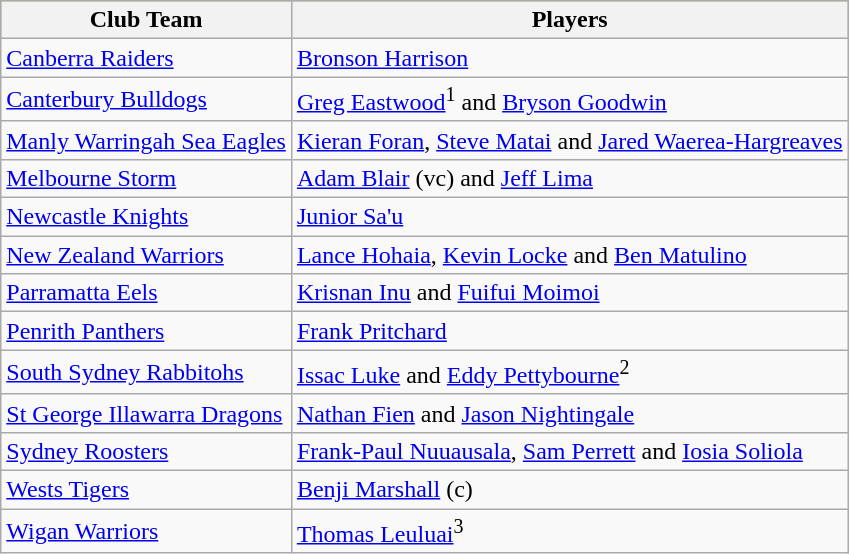<table class="wikitable">
<tr style="background:#bdb76b;">
<th>Club Team</th>
<th>Players</th>
</tr>
<tr>
<td><a href='#'>Canberra Raiders</a></td>
<td><a href='#'>Bronson Harrison</a></td>
</tr>
<tr>
<td><a href='#'>Canterbury Bulldogs</a></td>
<td><a href='#'>Greg Eastwood</a><sup>1</sup> and <a href='#'>Bryson Goodwin</a></td>
</tr>
<tr>
<td><a href='#'>Manly Warringah Sea Eagles</a></td>
<td><a href='#'>Kieran Foran</a>, <a href='#'>Steve Matai</a> and <a href='#'>Jared Waerea-Hargreaves</a></td>
</tr>
<tr>
<td><a href='#'>Melbourne Storm</a></td>
<td><a href='#'>Adam Blair</a> (vc) and <a href='#'>Jeff Lima</a></td>
</tr>
<tr>
<td><a href='#'>Newcastle Knights</a></td>
<td><a href='#'>Junior Sa'u</a></td>
</tr>
<tr>
<td><a href='#'>New Zealand Warriors</a></td>
<td><a href='#'>Lance Hohaia</a>, <a href='#'>Kevin Locke</a> and <a href='#'>Ben Matulino</a></td>
</tr>
<tr>
<td><a href='#'>Parramatta Eels</a></td>
<td><a href='#'>Krisnan Inu</a> and <a href='#'>Fuifui Moimoi</a></td>
</tr>
<tr>
<td><a href='#'>Penrith Panthers</a></td>
<td><a href='#'>Frank Pritchard</a></td>
</tr>
<tr>
<td><a href='#'>South Sydney Rabbitohs</a></td>
<td><a href='#'>Issac Luke</a> and <a href='#'>Eddy Pettybourne</a><sup>2</sup></td>
</tr>
<tr>
<td><a href='#'>St George Illawarra Dragons</a></td>
<td><a href='#'>Nathan Fien</a> and <a href='#'>Jason Nightingale</a></td>
</tr>
<tr>
<td><a href='#'>Sydney Roosters</a></td>
<td><a href='#'>Frank-Paul Nuuausala</a>, <a href='#'>Sam Perrett</a> and <a href='#'>Iosia Soliola</a></td>
</tr>
<tr>
<td><a href='#'>Wests Tigers</a></td>
<td><a href='#'>Benji Marshall</a> (c)</td>
</tr>
<tr>
<td><a href='#'>Wigan Warriors</a></td>
<td><a href='#'>Thomas Leuluai</a><sup>3</sup></td>
</tr>
</table>
